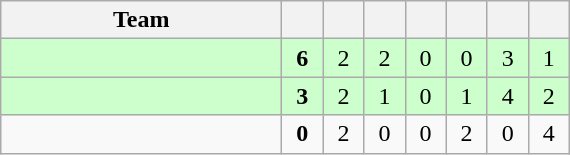<table class="wikitable" style="text-align: center;">
<tr>
<th width=180>Team</th>
<th width=20></th>
<th width=20></th>
<th width=20></th>
<th width=20></th>
<th width=20></th>
<th width=20></th>
<th width=20></th>
</tr>
<tr bgcolor=ccffcc>
<td align=left></td>
<td><strong>6</strong></td>
<td>2</td>
<td>2</td>
<td>0</td>
<td>0</td>
<td>3</td>
<td>1</td>
</tr>
<tr bgcolor=ccffcc>
<td align=left></td>
<td><strong>3</strong></td>
<td>2</td>
<td>1</td>
<td>0</td>
<td>1</td>
<td>4</td>
<td>2</td>
</tr>
<tr>
<td align=left></td>
<td><strong>0</strong></td>
<td>2</td>
<td>0</td>
<td>0</td>
<td>2</td>
<td>0</td>
<td>4</td>
</tr>
</table>
